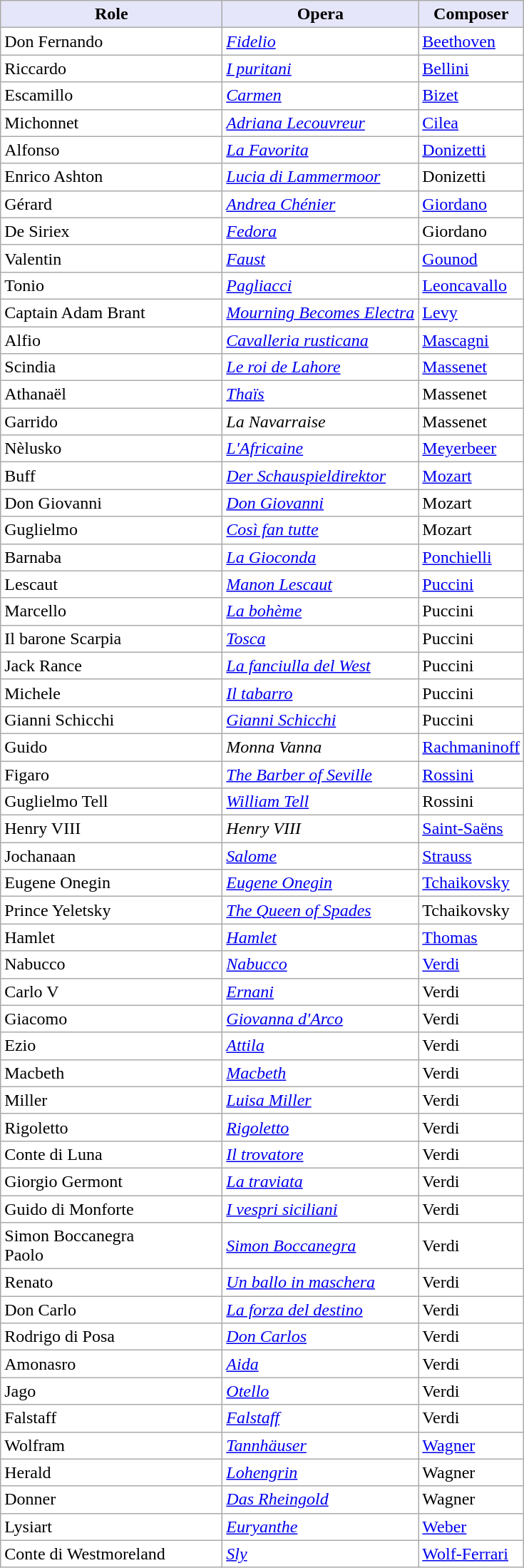<table class="wikitable" border="0" style="background:#ffffff" align="top" class="sortable wikitable">
<tr>
<th width="200 px" style="background:Lavender; color:Black">Role</th>
<th style="background:Lavender; color:Black">Opera</th>
<th width="70 px" style="background:Lavender; color:Black">Composer</th>
</tr>
<tr>
<td>Don Fernando</td>
<td><em><a href='#'>Fidelio</a></em></td>
<td><a href='#'>Beethoven</a></td>
</tr>
<tr>
<td>Riccardo</td>
<td><em><a href='#'>I puritani</a></em></td>
<td><a href='#'>Bellini</a></td>
</tr>
<tr>
<td>Escamillo</td>
<td><em><a href='#'>Carmen</a></em></td>
<td><a href='#'>Bizet</a></td>
</tr>
<tr>
<td>Michonnet</td>
<td><em><a href='#'>Adriana Lecouvreur</a></em></td>
<td><a href='#'>Cilea</a></td>
</tr>
<tr>
<td>Alfonso</td>
<td><em><a href='#'>La Favorita</a></em></td>
<td><a href='#'>Donizetti</a></td>
</tr>
<tr>
<td>Enrico Ashton</td>
<td><em><a href='#'>Lucia di Lammermoor</a></em></td>
<td>Donizetti</td>
</tr>
<tr>
<td>Gérard</td>
<td><em><a href='#'>Andrea Chénier</a></em></td>
<td><a href='#'>Giordano</a></td>
</tr>
<tr>
<td>De Siriex</td>
<td><em><a href='#'>Fedora</a></em></td>
<td>Giordano</td>
</tr>
<tr>
<td>Valentin</td>
<td><em><a href='#'>Faust</a></em></td>
<td><a href='#'>Gounod</a></td>
</tr>
<tr>
<td>Tonio</td>
<td><em><a href='#'>Pagliacci</a></em></td>
<td><a href='#'>Leoncavallo</a></td>
</tr>
<tr>
<td>Captain Adam Brant</td>
<td><em><a href='#'>Mourning Becomes Electra</a></em></td>
<td><a href='#'>Levy</a></td>
</tr>
<tr>
<td>Alfio</td>
<td><em><a href='#'>Cavalleria rusticana</a></em></td>
<td><a href='#'>Mascagni</a></td>
</tr>
<tr>
<td>Scindia</td>
<td><em><a href='#'>Le roi de Lahore</a></em></td>
<td><a href='#'>Massenet</a></td>
</tr>
<tr>
<td>Athanaël</td>
<td><em><a href='#'>Thaïs</a></em></td>
<td>Massenet</td>
</tr>
<tr>
<td>Garrido</td>
<td><em>La Navarraise</em></td>
<td>Massenet</td>
</tr>
<tr>
<td>Nèlusko</td>
<td><em><a href='#'>L'Africaine</a></em></td>
<td><a href='#'>Meyerbeer</a></td>
</tr>
<tr>
<td>Buff</td>
<td><em><a href='#'>Der Schauspieldirektor</a></em></td>
<td><a href='#'>Mozart</a></td>
</tr>
<tr>
<td>Don Giovanni</td>
<td><em><a href='#'>Don Giovanni</a></em></td>
<td>Mozart</td>
</tr>
<tr>
<td>Guglielmo</td>
<td><em><a href='#'>Così fan tutte</a></em></td>
<td>Mozart</td>
</tr>
<tr>
<td>Barnaba</td>
<td><em><a href='#'>La Gioconda</a></em></td>
<td><a href='#'>Ponchielli</a></td>
</tr>
<tr>
<td>Lescaut</td>
<td><em><a href='#'>Manon Lescaut</a></em></td>
<td><a href='#'>Puccini</a></td>
</tr>
<tr>
<td>Marcello</td>
<td><em><a href='#'>La bohème</a></em></td>
<td>Puccini</td>
</tr>
<tr>
<td>Il barone Scarpia</td>
<td><em><a href='#'>Tosca</a></em></td>
<td>Puccini</td>
</tr>
<tr>
<td>Jack Rance</td>
<td><em><a href='#'>La fanciulla del West</a></em></td>
<td>Puccini</td>
</tr>
<tr>
<td>Michele</td>
<td><em><a href='#'>Il tabarro</a></em></td>
<td>Puccini</td>
</tr>
<tr>
<td>Gianni Schicchi</td>
<td><em><a href='#'>Gianni Schicchi</a></em></td>
<td>Puccini</td>
</tr>
<tr>
<td>Guido</td>
<td><em>Monna Vanna</em></td>
<td><a href='#'>Rachmaninoff</a></td>
</tr>
<tr>
<td>Figaro</td>
<td><em><a href='#'>The Barber of Seville</a></em></td>
<td><a href='#'>Rossini</a></td>
</tr>
<tr>
<td>Guglielmo Tell</td>
<td><em><a href='#'>William Tell</a></em></td>
<td>Rossini</td>
</tr>
<tr>
<td>Henry VIII</td>
<td><em>Henry VIII</em></td>
<td><a href='#'>Saint-Saëns</a></td>
</tr>
<tr>
<td>Jochanaan</td>
<td><em><a href='#'>Salome</a></em></td>
<td><a href='#'>Strauss</a></td>
</tr>
<tr>
<td>Eugene Onegin</td>
<td><em><a href='#'>Eugene Onegin</a></em></td>
<td><a href='#'>Tchaikovsky</a></td>
</tr>
<tr>
<td>Prince Yeletsky</td>
<td><em><a href='#'>The Queen of Spades</a></em></td>
<td>Tchaikovsky</td>
</tr>
<tr>
<td>Hamlet</td>
<td><em><a href='#'>Hamlet</a></em></td>
<td><a href='#'>Thomas</a></td>
</tr>
<tr>
<td>Nabucco</td>
<td><em><a href='#'>Nabucco</a></em></td>
<td><a href='#'>Verdi</a></td>
</tr>
<tr>
<td>Carlo V</td>
<td><em><a href='#'>Ernani</a></em></td>
<td>Verdi</td>
</tr>
<tr>
<td>Giacomo</td>
<td><em><a href='#'>Giovanna d'Arco</a></em></td>
<td>Verdi</td>
</tr>
<tr>
<td>Ezio</td>
<td><em><a href='#'>Attila</a></em></td>
<td>Verdi</td>
</tr>
<tr>
<td>Macbeth</td>
<td><em><a href='#'>Macbeth</a></em></td>
<td>Verdi</td>
</tr>
<tr>
<td>Miller</td>
<td><em><a href='#'>Luisa Miller</a></em></td>
<td>Verdi</td>
</tr>
<tr>
<td>Rigoletto</td>
<td><em><a href='#'>Rigoletto</a></em></td>
<td>Verdi</td>
</tr>
<tr>
<td>Conte di Luna</td>
<td><em><a href='#'>Il trovatore</a></em></td>
<td>Verdi</td>
</tr>
<tr>
<td>Giorgio Germont</td>
<td><em><a href='#'>La traviata</a></em></td>
<td>Verdi</td>
</tr>
<tr>
<td>Guido di Monforte</td>
<td><em><a href='#'>I vespri siciliani</a></em></td>
<td>Verdi</td>
</tr>
<tr>
<td>Simon Boccanegra<br>Paolo</td>
<td><em><a href='#'>Simon Boccanegra</a></em></td>
<td>Verdi</td>
</tr>
<tr>
<td>Renato</td>
<td><em><a href='#'>Un ballo in maschera</a></em></td>
<td>Verdi</td>
</tr>
<tr>
<td>Don Carlo</td>
<td><em><a href='#'>La forza del destino</a></em></td>
<td>Verdi</td>
</tr>
<tr>
<td>Rodrigo di Posa</td>
<td><em><a href='#'>Don Carlos</a></em></td>
<td>Verdi</td>
</tr>
<tr>
<td>Amonasro</td>
<td><em><a href='#'>Aida</a></em></td>
<td>Verdi</td>
</tr>
<tr>
<td>Jago</td>
<td><em><a href='#'>Otello</a></em></td>
<td>Verdi</td>
</tr>
<tr>
<td>Falstaff</td>
<td><em><a href='#'>Falstaff</a></em></td>
<td>Verdi</td>
</tr>
<tr>
<td>Wolfram</td>
<td><em><a href='#'>Tannhäuser</a></em></td>
<td><a href='#'>Wagner</a></td>
</tr>
<tr>
<td>Herald</td>
<td><em><a href='#'>Lohengrin</a></em></td>
<td>Wagner</td>
</tr>
<tr>
<td>Donner</td>
<td><em><a href='#'>Das Rheingold</a></em></td>
<td>Wagner</td>
</tr>
<tr>
<td>Lysiart</td>
<td><em><a href='#'>Euryanthe</a></em></td>
<td><a href='#'>Weber</a></td>
</tr>
<tr>
<td>Conte di Westmoreland</td>
<td><em><a href='#'>Sly</a></em></td>
<td><a href='#'>Wolf-Ferrari</a></td>
</tr>
</table>
